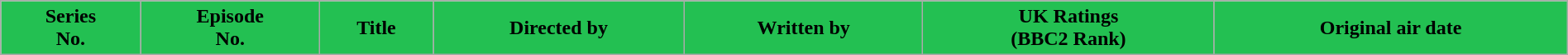<table class="wikitable plainrowheaders" width="100%">
<tr>
<th style="background-color: #23C052;">Series<br>No.</th>
<th style="background-color: #23C052;">Episode<br>No.</th>
<th style="background-color: #23C052;">Title</th>
<th style="background-color: #23C052;">Directed by</th>
<th style="background-color: #23C052;">Written by</th>
<th style="background-color: #23C052;">UK Ratings<br>(BBC2 Rank)</th>
<th style="background-color: #23C052;">Original air date<br>






</th>
</tr>
</table>
